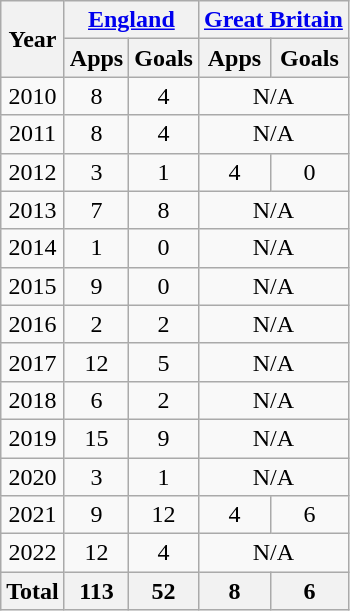<table class="wikitable" style="text-align:center">
<tr>
<th rowspan=2>Year</th>
<th colspan=2><a href='#'>England</a></th>
<th colspan=2><a href='#'>Great Britain</a></th>
</tr>
<tr>
<th>Apps</th>
<th>Goals</th>
<th>Apps</th>
<th>Goals</th>
</tr>
<tr>
<td>2010</td>
<td>8</td>
<td>4</td>
<td colspan="2">N/A</td>
</tr>
<tr>
<td>2011</td>
<td>8</td>
<td>4</td>
<td colspan="2">N/A</td>
</tr>
<tr>
<td>2012</td>
<td>3</td>
<td>1</td>
<td>4</td>
<td>0</td>
</tr>
<tr>
<td>2013</td>
<td>7</td>
<td>8</td>
<td colspan="2">N/A</td>
</tr>
<tr>
<td>2014</td>
<td>1</td>
<td>0</td>
<td colspan="2">N/A</td>
</tr>
<tr>
<td>2015</td>
<td>9</td>
<td>0</td>
<td colspan="2">N/A</td>
</tr>
<tr>
<td>2016</td>
<td>2</td>
<td>2</td>
<td colspan="2">N/A</td>
</tr>
<tr>
<td>2017</td>
<td>12</td>
<td>5</td>
<td colspan="2">N/A</td>
</tr>
<tr>
<td>2018</td>
<td>6</td>
<td>2</td>
<td colspan="2">N/A</td>
</tr>
<tr>
<td>2019</td>
<td>15</td>
<td>9</td>
<td colspan="2">N/A</td>
</tr>
<tr>
<td>2020</td>
<td>3</td>
<td>1</td>
<td colspan="2">N/A</td>
</tr>
<tr>
<td>2021</td>
<td>9</td>
<td>12</td>
<td>4</td>
<td>6</td>
</tr>
<tr>
<td>2022</td>
<td>12</td>
<td>4</td>
<td colspan="2">N/A</td>
</tr>
<tr>
<th>Total</th>
<th>113</th>
<th>52</th>
<th>8</th>
<th>6</th>
</tr>
</table>
